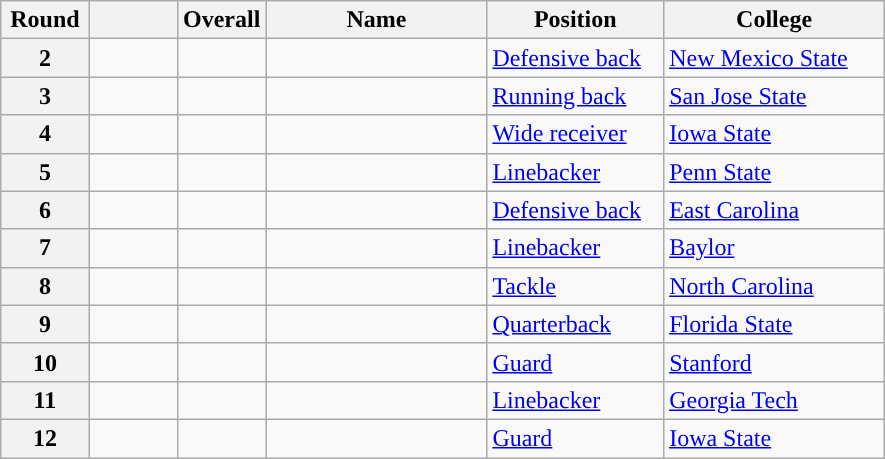<table class="wikitable sortable">
<tr>
<th scope="col" style="width: 10%;">Round</th>
<th scope="col" style="width: 10%;"></th>
<th scope="col" style="width: 10%;">Overall</th>
<th scope="col" style="width: 25%;">Name</th>
<th scope="col" style="width: 20%;">Position</th>
<th scope="col" style="width: 25%;">College</th>
</tr>
<tr>
<th scope="row">2</th>
<td></td>
<td></td>
<td></td>
<td><a href='#'>Defensive back</a></td>
<td><a href='#'>New Mexico State</a></td>
</tr>
<tr>
<th scope="row">3</th>
<td></td>
<td></td>
<td></td>
<td><a href='#'>Running back</a></td>
<td><a href='#'>San Jose State</a></td>
</tr>
<tr>
<th scope="row">4</th>
<td></td>
<td></td>
<td></td>
<td><a href='#'>Wide receiver</a></td>
<td><a href='#'>Iowa State</a></td>
</tr>
<tr>
<th scope="row">5</th>
<td></td>
<td></td>
<td></td>
<td><a href='#'>Linebacker</a></td>
<td><a href='#'>Penn State</a></td>
</tr>
<tr>
<th scope="row">6</th>
<td></td>
<td></td>
<td></td>
<td><a href='#'>Defensive back</a></td>
<td><a href='#'>East Carolina</a></td>
</tr>
<tr>
<th scope="row">7</th>
<td></td>
<td></td>
<td></td>
<td><a href='#'>Linebacker</a></td>
<td><a href='#'>Baylor</a></td>
</tr>
<tr>
<th scope="row">8</th>
<td></td>
<td></td>
<td></td>
<td><a href='#'>Tackle</a></td>
<td><a href='#'>North Carolina</a></td>
</tr>
<tr>
<th scope="row">9</th>
<td></td>
<td></td>
<td></td>
<td><a href='#'>Quarterback</a></td>
<td><a href='#'>Florida State</a></td>
</tr>
<tr>
<th scope="row">10</th>
<td></td>
<td></td>
<td></td>
<td><a href='#'>Guard</a></td>
<td><a href='#'>Stanford</a></td>
</tr>
<tr>
<th scope="row">11</th>
<td></td>
<td></td>
<td></td>
<td><a href='#'>Linebacker</a></td>
<td><a href='#'>Georgia Tech</a></td>
</tr>
<tr>
<th scope="row">12</th>
<td></td>
<td></td>
<td></td>
<td><a href='#'>Guard</a></td>
<td><a href='#'>Iowa State</a></td>
</tr>
</table>
